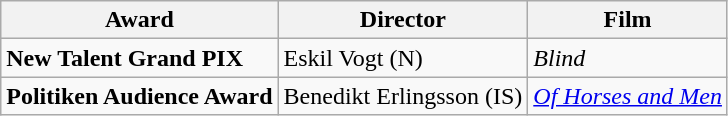<table class="wikitable">
<tr>
<th>Award</th>
<th>Director</th>
<th>Film</th>
</tr>
<tr>
<td><strong>New Talent Grand PIX</strong></td>
<td>Eskil Vogt (N)</td>
<td><em>Blind</em></td>
</tr>
<tr>
<td><strong>Politiken Audience Award</strong></td>
<td>Benedikt Erlingsson (IS)</td>
<td><em><a href='#'>Of Horses and Men</a></em></td>
</tr>
</table>
